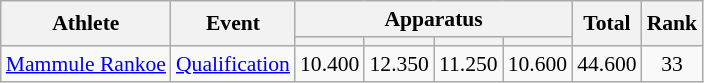<table class="wikitable" style="font-size:90%">
<tr>
<th rowspan=2>Athlete</th>
<th rowspan=2>Event</th>
<th colspan =4>Apparatus</th>
<th rowspan=2>Total</th>
<th rowspan=2>Rank</th>
</tr>
<tr style="font-size:95%">
<th></th>
<th></th>
<th></th>
<th></th>
</tr>
<tr align=center>
<td align=left><a href='#'>Mammule Rankoe</a></td>
<td align=left><a href='#'>Qualification</a></td>
<td>10.400</td>
<td>12.350</td>
<td>11.250</td>
<td>10.600</td>
<td>44.600</td>
<td>33</td>
</tr>
</table>
